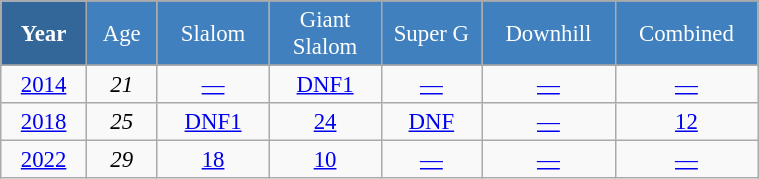<table class="wikitable" style="font-size:95%; text-align:center; border:grey solid 1px; border-collapse:collapse;" width="40%">
<tr style="background-color:#369; color:white;">
<td rowspan="2" colspan="1" width="4%"><strong>Year</strong></td>
</tr>
<tr style="background-color:#4180be; color:white;">
<td width="3%">Age</td>
<td width="5%">Slalom</td>
<td width="5%">Giant<br>Slalom</td>
<td width="5%">Super G</td>
<td width="5%">Downhill</td>
<td width="5%">Combined</td>
</tr>
<tr style="background-color:#8CB2D8; color:white;">
</tr>
<tr>
<td><a href='#'>2014</a></td>
<td><em>21</em></td>
<td><a href='#'>—</a></td>
<td><a href='#'>DNF1</a></td>
<td><a href='#'>—</a></td>
<td><a href='#'>—</a></td>
<td><a href='#'>—</a></td>
</tr>
<tr>
<td><a href='#'>2018</a></td>
<td><em>25</em></td>
<td><a href='#'>DNF1</a></td>
<td><a href='#'>24</a></td>
<td><a href='#'>DNF</a></td>
<td><a href='#'>—</a></td>
<td><a href='#'>12</a></td>
</tr>
<tr>
<td><a href='#'>2022</a></td>
<td><em>29</em></td>
<td><a href='#'>18</a></td>
<td><a href='#'>10</a></td>
<td><a href='#'>—</a></td>
<td><a href='#'>—</a></td>
<td><a href='#'>—</a></td>
</tr>
</table>
